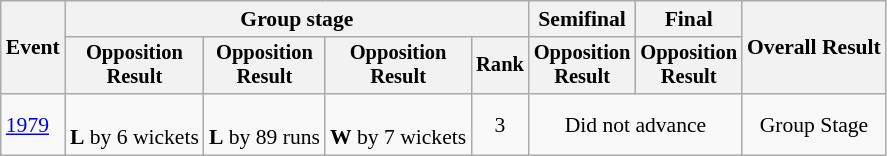<table class=wikitable style=font-size:90%;text-align:center>
<tr>
<th rowspan=2>Event</th>
<th colspan=4>Group stage</th>
<th>Semifinal</th>
<th>Final</th>
<th rowspan=2>Overall Result</th>
</tr>
<tr style=font-size:95%>
<th>Opposition<br>Result</th>
<th>Opposition<br>Result</th>
<th>Opposition<br>Result</th>
<th>Rank</th>
<th>Opposition<br>Result</th>
<th>Opposition<br>Result</th>
</tr>
<tr>
<td align=left><a href='#'>1979</a></td>
<td><br><strong>L</strong> by 6 wickets</td>
<td><br><strong>L</strong> by 89 runs</td>
<td><br><strong>W</strong> by 7 wickets</td>
<td>3</td>
<td colspan=2>Did not advance</td>
<td>Group Stage</td>
</tr>
</table>
